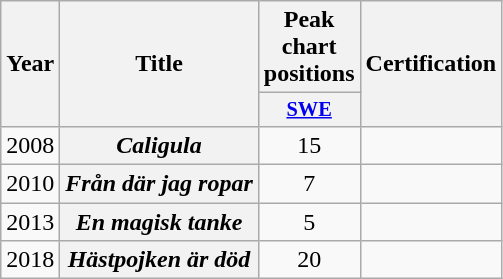<table class="wikitable plainrowheaders" style="text-align:center;" border="1">
<tr>
<th scope="col" rowspan="2">Year</th>
<th scope="col" rowspan="2">Title</th>
<th scope="col" colspan="1">Peak chart positions</th>
<th scope="col" rowspan="2">Certification</th>
</tr>
<tr>
<th scope="col" style="width:3em;font-size:85%;"><a href='#'>SWE</a><br></th>
</tr>
<tr>
<td>2008</td>
<th scope="row"><em>Caligula</em></th>
<td>15</td>
<td></td>
</tr>
<tr>
<td>2010</td>
<th scope="row"><em>Från där jag ropar</em></th>
<td>7</td>
<td></td>
</tr>
<tr>
<td>2013</td>
<th scope="row"><em>En magisk tanke</em></th>
<td>5</td>
<td></td>
</tr>
<tr>
<td>2018</td>
<th scope="row"><em>Hästpojken är död</em></th>
<td>20<br></td>
<td></td>
</tr>
</table>
